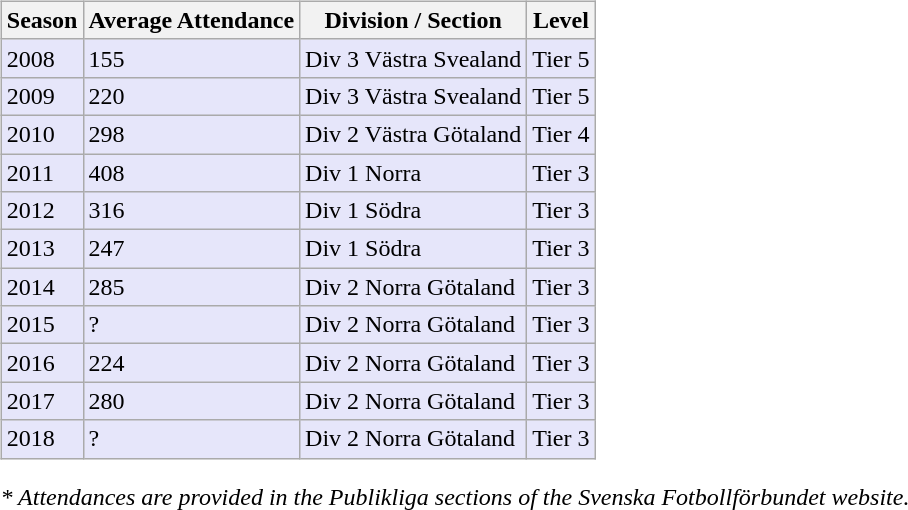<table>
<tr>
<td valign="top" width=0%><br><table class="wikitable">
<tr style="background:#f0f6fa;">
<th><strong>Season</strong></th>
<th><strong>Average Attendance</strong></th>
<th><strong>Division / Section</strong></th>
<th><strong>Level</strong></th>
</tr>
<tr>
<td style="background:#E6E6FA;">2008</td>
<td style="background:#E6E6FA;">155</td>
<td style="background:#E6E6FA;">Div 3 Västra Svealand</td>
<td style="background:#E6E6FA;">Tier 5</td>
</tr>
<tr>
<td style="background:#E6E6FA;">2009</td>
<td style="background:#E6E6FA;">220</td>
<td style="background:#E6E6FA;">Div 3 Västra Svealand</td>
<td style="background:#E6E6FA;">Tier 5</td>
</tr>
<tr>
<td style="background:#E6E6FA;">2010</td>
<td style="background:#E6E6FA;">298</td>
<td style="background:#E6E6FA;">Div 2 Västra Götaland</td>
<td style="background:#E6E6FA;">Tier 4</td>
</tr>
<tr>
<td style="background:#E6E6FA;">2011</td>
<td style="background:#E6E6FA;">408</td>
<td style="background:#E6E6FA;">Div 1 Norra</td>
<td style="background:#E6E6FA;">Tier 3</td>
</tr>
<tr>
<td style="background:#E6E6FA;">2012</td>
<td style="background:#E6E6FA;">316</td>
<td style="background:#E6E6FA;">Div 1 Södra</td>
<td style="background:#E6E6FA;">Tier 3</td>
</tr>
<tr>
<td style="background:#E6E6FA;">2013</td>
<td style="background:#E6E6FA;">247</td>
<td style="background:#E6E6FA;">Div 1 Södra</td>
<td style="background:#E6E6FA;">Tier 3</td>
</tr>
<tr>
<td style="background:#E6E6FA;">2014</td>
<td style="background:#E6E6FA;">285</td>
<td style="background:#E6E6FA;">Div 2 Norra Götaland</td>
<td style="background:#E6E6FA;">Tier 3</td>
</tr>
<tr>
<td style="background:#E6E6FA;">2015</td>
<td style="background:#E6E6FA;">?</td>
<td style="background:#E6E6FA;">Div 2 Norra Götaland</td>
<td style="background:#E6E6FA;">Tier 3</td>
</tr>
<tr>
<td style="background:#E6E6FA;">2016</td>
<td style="background:#E6E6FA;">224</td>
<td style="background:#E6E6FA;">Div 2 Norra Götaland</td>
<td style="background:#E6E6FA;">Tier 3</td>
</tr>
<tr>
<td style="background:#E6E6FA;">2017</td>
<td style="background:#E6E6FA;">280</td>
<td style="background:#E6E6FA;">Div 2 Norra Götaland</td>
<td style="background:#E6E6FA;">Tier 3</td>
</tr>
<tr>
<td style="background:#E6E6FA;">2018</td>
<td style="background:#E6E6FA;">?</td>
<td style="background:#E6E6FA;">Div 2 Norra Götaland</td>
<td style="background:#E6E6FA;">Tier 3</td>
</tr>
</table>
<em>* Attendances are provided in the Publikliga sections of the Svenska Fotbollförbundet website.</em></td>
</tr>
</table>
